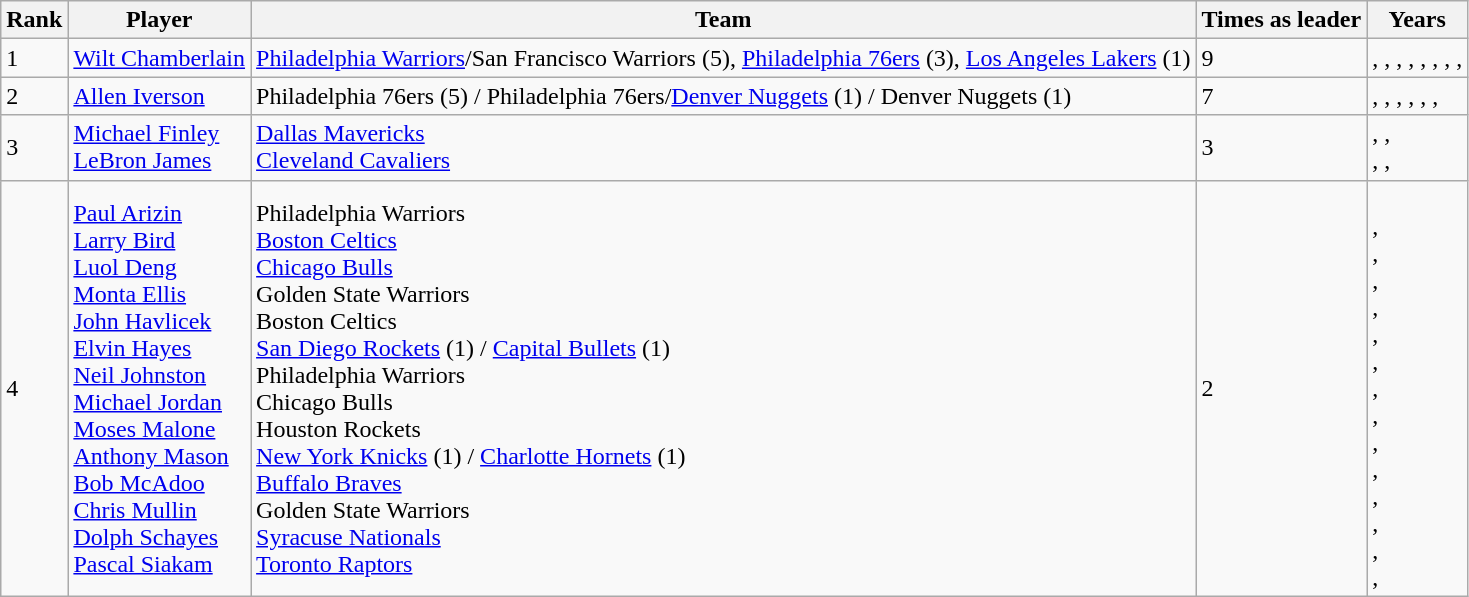<table class="wikitable">
<tr>
<th>Rank</th>
<th>Player</th>
<th>Team</th>
<th>Times as leader</th>
<th>Years</th>
</tr>
<tr>
<td>1</td>
<td><a href='#'>Wilt Chamberlain</a></td>
<td><a href='#'>Philadelphia Warriors</a>/San Francisco Warriors (5), <a href='#'>Philadelphia 76ers</a> (3), <a href='#'>Los Angeles Lakers</a> (1)</td>
<td>9</td>
<td>, , , , , , , , </td>
</tr>
<tr>
<td>2</td>
<td><a href='#'>Allen Iverson</a></td>
<td>Philadelphia 76ers (5) / Philadelphia 76ers/<a href='#'>Denver Nuggets</a> (1) / Denver Nuggets (1)</td>
<td>7</td>
<td>, , , , , , </td>
</tr>
<tr>
<td>3</td>
<td><a href='#'>Michael Finley</a><br><a href='#'>LeBron James</a></td>
<td><a href='#'>Dallas Mavericks</a><br><a href='#'>Cleveland Cavaliers</a></td>
<td>3</td>
<td>, , <br>, , </td>
</tr>
<tr>
<td>4</td>
<td><a href='#'>Paul Arizin</a><br><a href='#'>Larry Bird</a><br><a href='#'>Luol Deng</a><br><a href='#'>Monta Ellis</a><br><a href='#'>John Havlicek</a><br><a href='#'>Elvin Hayes</a><br><a href='#'>Neil Johnston</a><br><a href='#'>Michael Jordan</a><br><a href='#'>Moses Malone</a><br><a href='#'>Anthony Mason</a><br><a href='#'>Bob McAdoo</a><br><a href='#'>Chris Mullin</a><br><a href='#'>Dolph Schayes</a><br><a href='#'>Pascal Siakam</a></td>
<td>Philadelphia Warriors<br><a href='#'>Boston Celtics</a><br><a href='#'>Chicago Bulls</a><br>Golden State Warriors<br>Boston Celtics<br><a href='#'>San Diego Rockets</a> (1) / <a href='#'>Capital Bullets</a> (1)<br>Philadelphia Warriors<br>Chicago Bulls<br>Houston Rockets<br><a href='#'>New York Knicks</a> (1) / <a href='#'>Charlotte Hornets</a> (1)<br><a href='#'>Buffalo Braves</a><br>Golden State Warriors<br><a href='#'>Syracuse Nationals</a><br><a href='#'>Toronto Raptors</a></td>
<td>2</td>
<td><br>, <br>, <br>, <br>, <br>, <br>, <br>, <br>, <br>, <br>, <br>, <br>, <br>, <br>, </td>
</tr>
</table>
